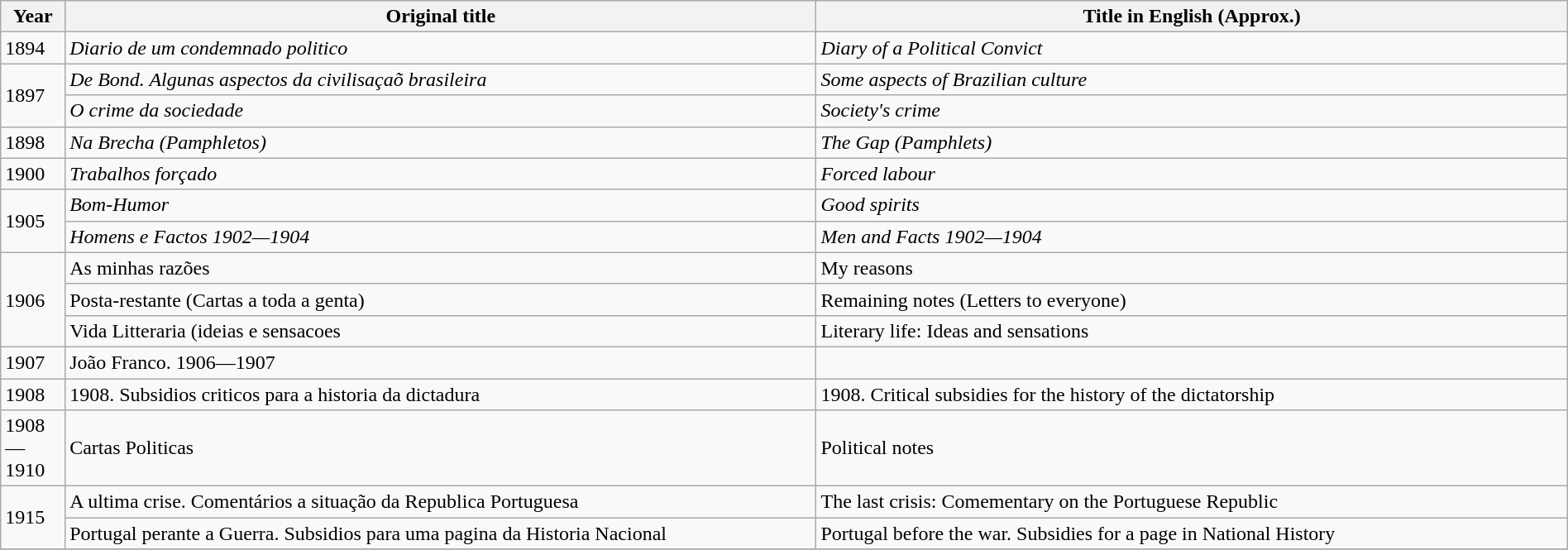<table class="wikitable plainrowheaders" style="width:100%;">
<tr>
<th width=2%>Year</th>
<th width=32%>Original title</th>
<th width=32%>Title in English (Approx.)</th>
</tr>
<tr>
<td>1894</td>
<td><em>Diario de um condemnado politico</em></td>
<td><em>Diary of a Political Convict</em></td>
</tr>
<tr>
<td rowspan="2">1897</td>
<td><em>De Bond. Algunas aspectos da civilisaçaõ brasileira</em></td>
<td><em>Some aspects of Brazilian culture</em></td>
</tr>
<tr>
<td><em>O crime da sociedade</em></td>
<td><em>Society's crime</em></td>
</tr>
<tr>
<td>1898</td>
<td><em>Na Brecha (Pamphletos)</em></td>
<td><em>The Gap (Pamphlets)</em></td>
</tr>
<tr>
<td>1900</td>
<td><em>Trabalhos forçado </em></td>
<td><em>Forced labour</em></td>
</tr>
<tr>
<td rowspan="2">1905</td>
<td><em>Bom-Humor</em></td>
<td><em>Good spirits</em></td>
</tr>
<tr>
<td><em>Homens e Factos 1902—1904</em></td>
<td><em>Men and Facts 1902—1904</td>
</tr>
<tr>
<td rowspan="3">1906</td>
<td></em>As minhas razões<em></td>
<td></em>My reasons<em></td>
</tr>
<tr>
<td></em>Posta-restante (Cartas a toda a genta)<em></td>
<td></em>Remaining notes (Letters to everyone)<em></td>
</tr>
<tr>
<td></em>Vida Litteraria (ideias e sensacoes<em></td>
<td></em>Literary life: Ideas and sensations<em></td>
</tr>
<tr>
<td>1907</td>
<td></em>João Franco. 1906—1907<em></td>
<td></td>
</tr>
<tr>
<td>1908</td>
<td></em>1908. Subsidios criticos para a historia da dictadura<em></td>
<td></em>1908. Critical subsidies for the history of the dictatorship<em></td>
</tr>
<tr>
<td>1908—1910</td>
<td></em>Cartas Politicas<em></td>
<td></em>Political notes<em></td>
</tr>
<tr>
<td rowspan="2">1915</td>
<td></em>A ultima crise. Comentários a situação da Republica Portuguesa<em></td>
<td></em>The last crisis: Comementary on the Portuguese Republic<em></td>
</tr>
<tr>
<td></em>Portugal perante a Guerra. Subsidios para uma pagina da Historia Nacional<em></td>
<td></em>Portugal before the war. Subsidies for a page in National History<em></td>
</tr>
<tr>
</tr>
</table>
